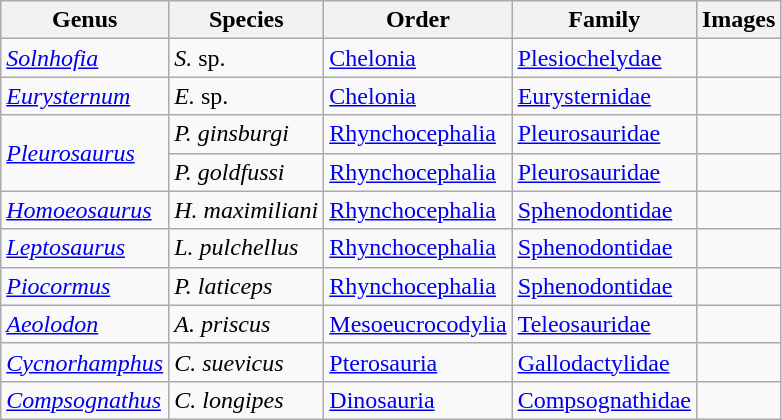<table class="wikitable sortable">
<tr>
<th>Genus</th>
<th>Species</th>
<th>Order</th>
<th>Family</th>
<th>Images</th>
</tr>
<tr>
<td><em><a href='#'>Solnhofia</a></em></td>
<td><em>S.</em> sp.</td>
<td><a href='#'>Chelonia</a></td>
<td><a href='#'>Plesiochelydae</a></td>
<td></td>
</tr>
<tr>
<td><em><a href='#'>Eurysternum</a></em></td>
<td><em>E.</em> sp.</td>
<td><a href='#'>Chelonia</a></td>
<td><a href='#'>Eurysternidae</a></td>
<td></td>
</tr>
<tr>
<td rowspan="2"><em><a href='#'>Pleurosaurus</a></em></td>
<td><em>P. ginsburgi</em></td>
<td><a href='#'>Rhynchocephalia</a></td>
<td><a href='#'>Pleurosauridae</a></td>
<td></td>
</tr>
<tr>
<td><em>P. goldfussi</em></td>
<td><a href='#'>Rhynchocephalia</a></td>
<td><a href='#'>Pleurosauridae</a></td>
<td></td>
</tr>
<tr>
<td><em><a href='#'>Homoeosaurus</a></em></td>
<td><em>H. maximiliani</em></td>
<td><a href='#'>Rhynchocephalia</a></td>
<td><a href='#'>Sphenodontidae</a></td>
<td></td>
</tr>
<tr>
<td><em><a href='#'>Leptosaurus</a></em></td>
<td><em>L. pulchellus</em></td>
<td><a href='#'>Rhynchocephalia</a></td>
<td><a href='#'>Sphenodontidae</a></td>
<td></td>
</tr>
<tr>
<td><em><a href='#'>Piocormus</a></em></td>
<td><em>P. laticeps</em></td>
<td><a href='#'>Rhynchocephalia</a></td>
<td><a href='#'>Sphenodontidae</a></td>
<td></td>
</tr>
<tr>
<td><em><a href='#'>Aeolodon</a></em></td>
<td><em>A. priscus</em></td>
<td><a href='#'>Mesoeucrocodylia</a></td>
<td><a href='#'>Teleosauridae</a></td>
<td></td>
</tr>
<tr>
<td><em><a href='#'>Cycnorhamphus</a></em></td>
<td><em>C. suevicus</em></td>
<td><a href='#'>Pterosauria</a></td>
<td><a href='#'>Gallodactylidae</a></td>
<td></td>
</tr>
<tr>
<td><em><a href='#'>Compsognathus</a></em></td>
<td><em>C. longipes</em></td>
<td><a href='#'>Dinosauria</a></td>
<td><a href='#'>Compsognathidae</a></td>
<td></td>
</tr>
</table>
